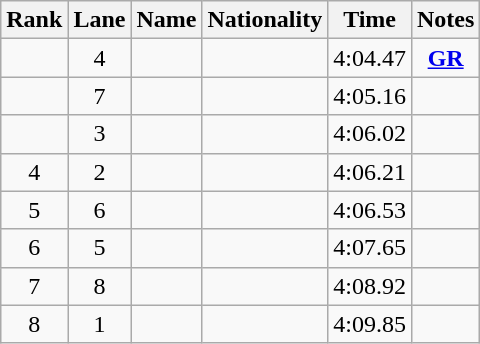<table class="wikitable sortable" style="text-align:center">
<tr>
<th>Rank</th>
<th>Lane</th>
<th>Name</th>
<th>Nationality</th>
<th>Time</th>
<th>Notes</th>
</tr>
<tr>
<td></td>
<td>4</td>
<td align=left></td>
<td align=left></td>
<td>4:04.47</td>
<td><strong><a href='#'>GR</a></strong></td>
</tr>
<tr>
<td></td>
<td>7</td>
<td align=left></td>
<td align=left></td>
<td>4:05.16</td>
<td></td>
</tr>
<tr>
<td></td>
<td>3</td>
<td align=left></td>
<td align=left></td>
<td>4:06.02</td>
<td></td>
</tr>
<tr>
<td>4</td>
<td>2</td>
<td align=left></td>
<td align=left></td>
<td>4:06.21</td>
<td></td>
</tr>
<tr>
<td>5</td>
<td>6</td>
<td align=left></td>
<td align=left></td>
<td>4:06.53</td>
<td></td>
</tr>
<tr>
<td>6</td>
<td>5</td>
<td align=left></td>
<td align=left></td>
<td>4:07.65</td>
<td></td>
</tr>
<tr>
<td>7</td>
<td>8</td>
<td align=left></td>
<td align=left></td>
<td>4:08.92</td>
<td></td>
</tr>
<tr>
<td>8</td>
<td>1</td>
<td align=left></td>
<td align=left></td>
<td>4:09.85</td>
<td></td>
</tr>
</table>
